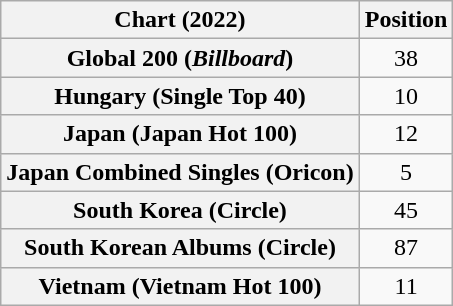<table class="wikitable sortable plainrowheaders" style="text-align:center">
<tr>
<th scope="col">Chart (2022)</th>
<th scope="col">Position</th>
</tr>
<tr>
<th scope="row">Global 200 (<em>Billboard</em>)</th>
<td>38</td>
</tr>
<tr>
<th scope="row">Hungary (Single Top 40)</th>
<td>10</td>
</tr>
<tr>
<th scope="row">Japan (Japan Hot 100)</th>
<td>12</td>
</tr>
<tr>
<th scope="row">Japan Combined Singles (Oricon)</th>
<td>5</td>
</tr>
<tr>
<th scope="row">South Korea (Circle)</th>
<td>45</td>
</tr>
<tr>
<th scope="row">South Korean Albums (Circle)</th>
<td>87</td>
</tr>
<tr>
<th scope="row">Vietnam (Vietnam Hot 100)</th>
<td>11</td>
</tr>
</table>
